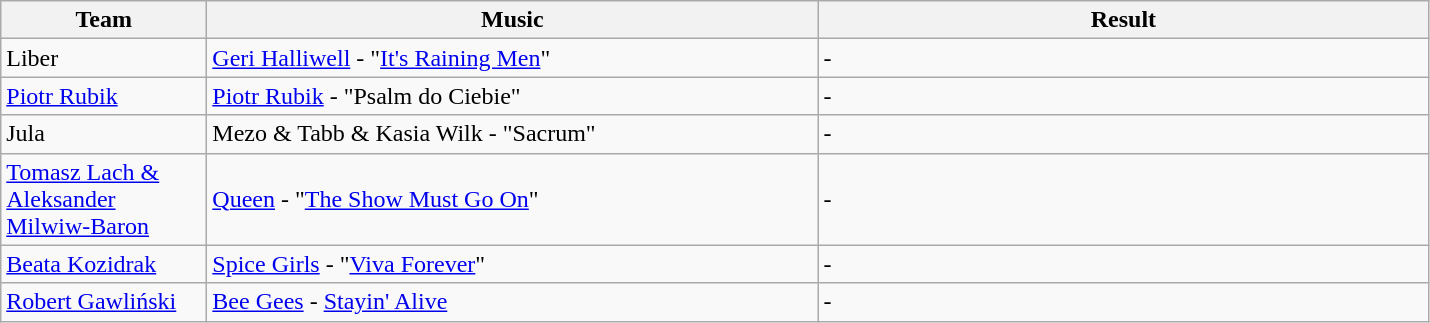<table class="wikitable">
<tr>
<th style="width:130px;">Team</th>
<th style="width:400px;">Music</th>
<th style="width:400px;">Result</th>
</tr>
<tr>
<td>Liber</td>
<td><a href='#'>Geri Halliwell</a> - "<a href='#'>It's Raining Men</a>"</td>
<td>-</td>
</tr>
<tr>
<td><a href='#'>Piotr Rubik</a></td>
<td><a href='#'>Piotr Rubik</a> - "Psalm do Ciebie"</td>
<td>-</td>
</tr>
<tr>
<td>Jula</td>
<td>Mezo & Tabb & Kasia Wilk - "Sacrum"</td>
<td>-</td>
</tr>
<tr>
<td><a href='#'>Tomasz Lach & Aleksander Milwiw-Baron</a></td>
<td><a href='#'>Queen</a> - "<a href='#'>The Show Must Go On</a>"</td>
<td>-</td>
</tr>
<tr>
<td><a href='#'>Beata Kozidrak</a></td>
<td><a href='#'>Spice Girls</a> - "<a href='#'>Viva Forever</a>"</td>
<td>-</td>
</tr>
<tr>
<td><a href='#'>Robert Gawliński</a></td>
<td><a href='#'>Bee Gees</a> - <a href='#'>Stayin' Alive</a></td>
<td>-</td>
</tr>
</table>
